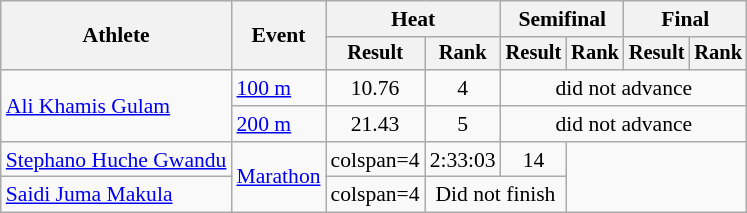<table class="wikitable" style="font-size:90%">
<tr>
<th rowspan=2>Athlete</th>
<th rowspan=2>Event</th>
<th colspan=2>Heat</th>
<th colspan=2>Semifinal</th>
<th colspan=2>Final</th>
</tr>
<tr style="font-size:95%">
<th>Result</th>
<th>Rank</th>
<th>Result</th>
<th>Rank</th>
<th>Result</th>
<th>Rank</th>
</tr>
<tr align=center>
<td align=left rowspan=2><a href='#'>Ali Khamis Gulam</a></td>
<td align=left><a href='#'>100 m</a></td>
<td>10.76</td>
<td>4</td>
<td colspan=4>did not advance</td>
</tr>
<tr align=center>
<td align=left><a href='#'>200 m</a></td>
<td>21.43</td>
<td>5</td>
<td colspan=4>did not advance</td>
</tr>
<tr align=center>
<td align=left><a href='#'>Stephano Huche Gwandu</a></td>
<td align=left rowspan=2><a href='#'>Marathon</a></td>
<td>colspan=4</td>
<td>2:33:03</td>
<td>14</td>
</tr>
<tr align=center>
<td align=left><a href='#'>Saidi Juma Makula</a></td>
<td>colspan=4</td>
<td colspan=2>Did not finish</td>
</tr>
</table>
